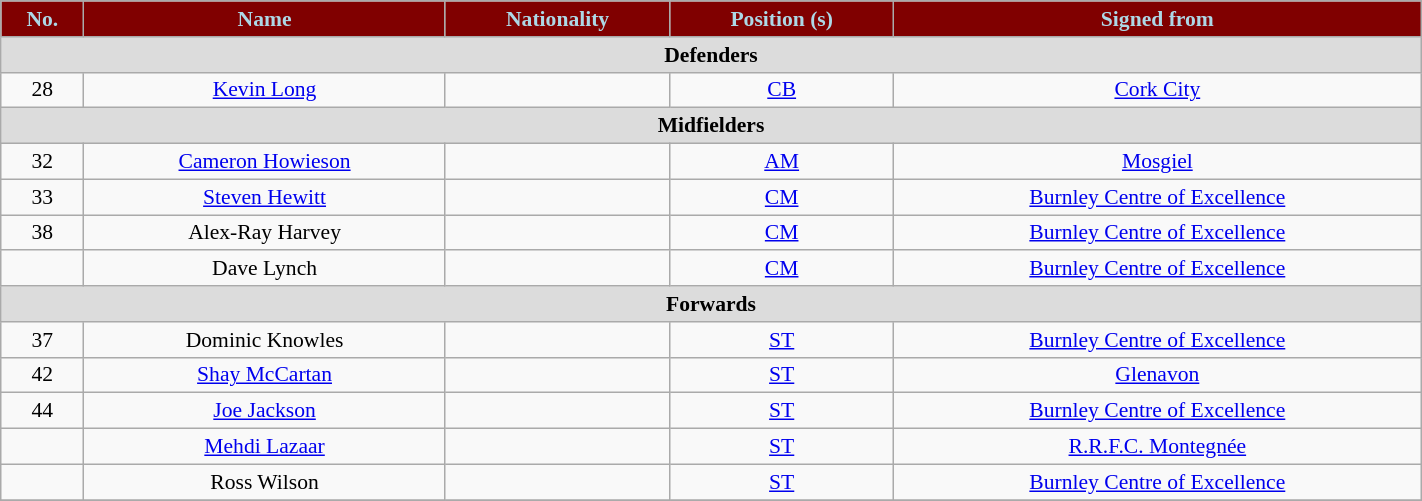<table class="wikitable" style="text-align: center; font-size:90%" width=75%>
<tr>
<th style="background: #800000; color:lightblue" align=right>No.</th>
<th style="background: #800000; color:lightblue" align=right>Name</th>
<th style="background: #800000; color:lightblue" align=right>Nationality</th>
<th style="background: #800000; color:lightblue" align=right>Position (s)</th>
<th style="background: #800000; color:lightblue" align=right>Signed from</th>
</tr>
<tr>
<th colspan=6 style="background: #DCDCDC" align=right>Defenders</th>
</tr>
<tr>
<td>28</td>
<td><a href='#'>Kevin Long</a></td>
<td></td>
<td><a href='#'>CB</a></td>
<td> <a href='#'>Cork City</a></td>
</tr>
<tr>
<th colspan=6 style="background: #DCDCDC" align=right>Midfielders</th>
</tr>
<tr>
<td>32</td>
<td><a href='#'>Cameron Howieson</a></td>
<td></td>
<td><a href='#'>AM</a></td>
<td> <a href='#'>Mosgiel</a></td>
</tr>
<tr>
<td>33</td>
<td><a href='#'>Steven Hewitt</a></td>
<td></td>
<td><a href='#'>CM</a></td>
<td> <a href='#'>Burnley Centre of Excellence</a></td>
</tr>
<tr>
<td>38</td>
<td>Alex-Ray Harvey</td>
<td></td>
<td><a href='#'>CM</a></td>
<td> <a href='#'>Burnley Centre of Excellence</a></td>
</tr>
<tr>
<td></td>
<td>Dave Lynch</td>
<td></td>
<td><a href='#'>CM</a></td>
<td> <a href='#'>Burnley Centre of Excellence</a></td>
</tr>
<tr>
<th colspan=11 style="background: #DCDCDC" align=right>Forwards</th>
</tr>
<tr>
<td>37</td>
<td>Dominic Knowles</td>
<td></td>
<td><a href='#'>ST</a></td>
<td> <a href='#'>Burnley Centre of Excellence</a></td>
</tr>
<tr>
<td>42</td>
<td><a href='#'>Shay McCartan</a></td>
<td></td>
<td><a href='#'>ST</a></td>
<td> <a href='#'>Glenavon</a></td>
</tr>
<tr>
<td>44</td>
<td><a href='#'>Joe Jackson</a></td>
<td></td>
<td><a href='#'>ST</a></td>
<td> <a href='#'>Burnley Centre of Excellence</a></td>
</tr>
<tr>
<td></td>
<td><a href='#'>Mehdi Lazaar</a></td>
<td></td>
<td><a href='#'>ST</a></td>
<td> <a href='#'>R.R.F.C. Montegnée</a></td>
</tr>
<tr>
<td></td>
<td>Ross Wilson</td>
<td></td>
<td><a href='#'>ST</a></td>
<td> <a href='#'>Burnley Centre of Excellence</a></td>
</tr>
<tr>
</tr>
</table>
